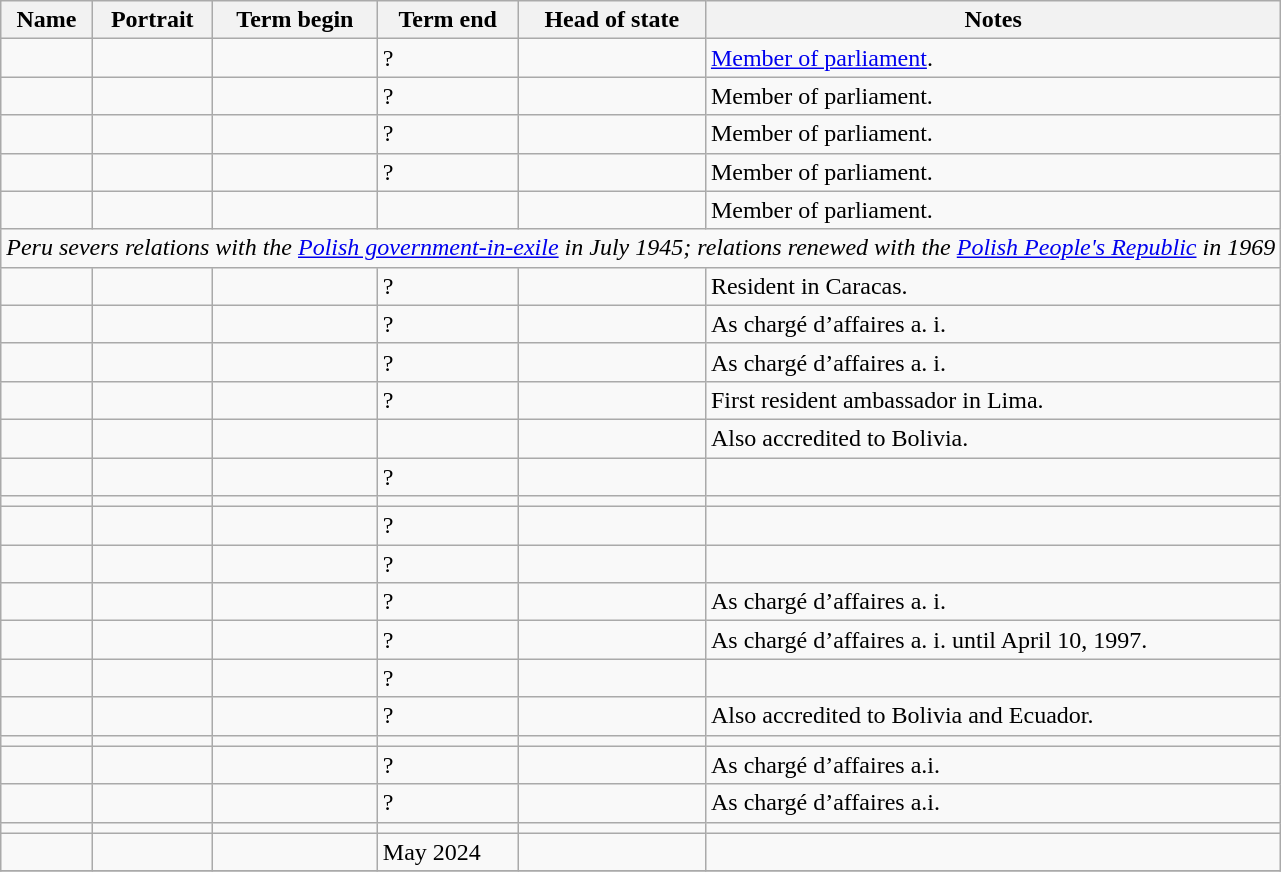<table class="wikitable sortable"  text-align:center;">
<tr>
<th>Name</th>
<th class="unsortable">Portrait</th>
<th>Term begin</th>
<th>Term end</th>
<th>Head of state</th>
<th class="unsortable">Notes</th>
</tr>
<tr>
<td></td>
<td></td>
<td></td>
<td>?</td>
<td></td>
<td><a href='#'>Member of parliament</a>.</td>
</tr>
<tr>
<td></td>
<td></td>
<td></td>
<td>?</td>
<td></td>
<td>Member of parliament.</td>
</tr>
<tr>
<td></td>
<td></td>
<td></td>
<td>?</td>
<td></td>
<td>Member of parliament.</td>
</tr>
<tr>
<td></td>
<td></td>
<td></td>
<td>?</td>
<td></td>
<td>Member of parliament.</td>
</tr>
<tr>
<td></td>
<td></td>
<td></td>
<td></td>
<td></td>
<td>Member of parliament.</td>
</tr>
<tr>
<td colspan=6><div><em>Peru severs relations with the <a href='#'>Polish government-in-exile</a> in July 1945; relations renewed with the <a href='#'>Polish People's Republic</a> in 1969</em></div></td>
</tr>
<tr>
<td></td>
<td></td>
<td></td>
<td>?</td>
<td></td>
<td>Resident in Caracas.</td>
</tr>
<tr>
<td></td>
<td></td>
<td></td>
<td>?</td>
<td></td>
<td>As chargé d’affaires a. i.</td>
</tr>
<tr>
<td></td>
<td></td>
<td></td>
<td>?</td>
<td></td>
<td>As chargé d’affaires a. i.</td>
</tr>
<tr>
<td></td>
<td></td>
<td></td>
<td>?</td>
<td></td>
<td>First resident ambassador in Lima.</td>
</tr>
<tr>
<td></td>
<td></td>
<td></td>
<td></td>
<td></td>
<td>Also accredited to Bolivia.</td>
</tr>
<tr>
<td></td>
<td></td>
<td></td>
<td>?</td>
<td></td>
<td></td>
</tr>
<tr>
<td></td>
<td></td>
<td></td>
<td></td>
<td></td>
<td></td>
</tr>
<tr>
<td></td>
<td></td>
<td></td>
<td>?</td>
<td></td>
<td></td>
</tr>
<tr>
<td></td>
<td></td>
<td></td>
<td>?</td>
<td></td>
<td></td>
</tr>
<tr>
<td></td>
<td></td>
<td></td>
<td>?</td>
<td></td>
<td>As chargé d’affaires a. i.</td>
</tr>
<tr>
<td></td>
<td></td>
<td></td>
<td>?</td>
<td></td>
<td>As chargé d’affaires a. i. until April 10, 1997.</td>
</tr>
<tr>
<td></td>
<td></td>
<td></td>
<td>?</td>
<td></td>
<td></td>
</tr>
<tr>
<td></td>
<td></td>
<td></td>
<td>?</td>
<td></td>
<td>Also accredited to Bolivia and Ecuador.</td>
</tr>
<tr>
<td></td>
<td></td>
<td></td>
<td></td>
<td></td>
<td></td>
</tr>
<tr>
<td></td>
<td></td>
<td></td>
<td>?</td>
<td></td>
<td>As chargé d’affaires a.i.</td>
</tr>
<tr>
<td></td>
<td></td>
<td></td>
<td>?</td>
<td></td>
<td>As chargé d’affaires a.i.</td>
</tr>
<tr>
<td></td>
<td></td>
<td></td>
<td></td>
<td></td>
<td></td>
</tr>
<tr>
<td></td>
<td></td>
<td></td>
<td>May 2024</td>
<td></td>
<td></td>
</tr>
<tr>
</tr>
</table>
